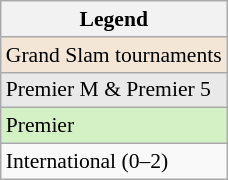<table class=wikitable style=font-size:90%>
<tr>
<th>Legend</th>
</tr>
<tr>
<td style="background:#f3e6d7;">Grand Slam tournaments</td>
</tr>
<tr>
<td style="background:#e9e9e9;">Premier M & Premier 5</td>
</tr>
<tr>
<td style="background:#d4f1c5;">Premier</td>
</tr>
<tr>
<td>International (0–2)</td>
</tr>
</table>
